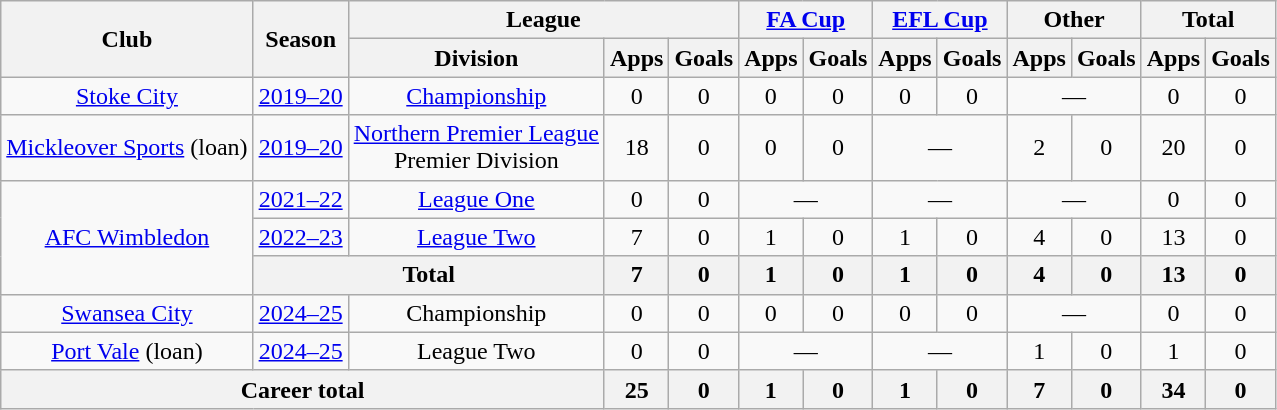<table class=wikitable style="text-align: center">
<tr>
<th rowspan=2>Club</th>
<th rowspan=2>Season</th>
<th colspan=3>League</th>
<th colspan=2><a href='#'>FA Cup</a></th>
<th colspan=2><a href='#'>EFL Cup</a></th>
<th colspan=2>Other</th>
<th colspan=2>Total</th>
</tr>
<tr>
<th>Division</th>
<th>Apps</th>
<th>Goals</th>
<th>Apps</th>
<th>Goals</th>
<th>Apps</th>
<th>Goals</th>
<th>Apps</th>
<th>Goals</th>
<th>Apps</th>
<th>Goals</th>
</tr>
<tr>
<td><a href='#'>Stoke City</a></td>
<td><a href='#'>2019–20</a></td>
<td><a href='#'>Championship</a></td>
<td>0</td>
<td>0</td>
<td>0</td>
<td>0</td>
<td>0</td>
<td>0</td>
<td colspan=2>—</td>
<td>0</td>
<td>0</td>
</tr>
<tr>
<td><a href='#'>Mickleover Sports</a> (loan)</td>
<td><a href='#'>2019–20</a></td>
<td><a href='#'>Northern Premier League</a><br>Premier Division</td>
<td>18</td>
<td>0</td>
<td>0</td>
<td>0</td>
<td colspan=2>—</td>
<td>2</td>
<td>0</td>
<td>20</td>
<td>0</td>
</tr>
<tr>
<td rowspan=3><a href='#'>AFC Wimbledon</a></td>
<td><a href='#'>2021–22</a></td>
<td><a href='#'>League One</a></td>
<td>0</td>
<td>0</td>
<td colspan=2>—</td>
<td colspan=2>—</td>
<td colspan=2>—</td>
<td>0</td>
<td>0</td>
</tr>
<tr>
<td><a href='#'>2022–23</a></td>
<td><a href='#'>League Two</a></td>
<td>7</td>
<td>0</td>
<td>1</td>
<td>0</td>
<td>1</td>
<td>0</td>
<td>4</td>
<td>0</td>
<td>13</td>
<td>0</td>
</tr>
<tr>
<th colspan="2">Total</th>
<th>7</th>
<th>0</th>
<th>1</th>
<th>0</th>
<th>1</th>
<th>0</th>
<th>4</th>
<th>0</th>
<th>13</th>
<th>0</th>
</tr>
<tr>
<td><a href='#'>Swansea City</a></td>
<td><a href='#'>2024–25</a></td>
<td>Championship</td>
<td>0</td>
<td>0</td>
<td>0</td>
<td>0</td>
<td>0</td>
<td>0</td>
<td colspan=2>—</td>
<td>0</td>
<td>0</td>
</tr>
<tr>
<td><a href='#'>Port Vale</a> (loan)</td>
<td><a href='#'>2024–25</a></td>
<td>League Two</td>
<td>0</td>
<td>0</td>
<td colspan=2>—</td>
<td colspan=2>—</td>
<td>1</td>
<td>0</td>
<td>1</td>
<td>0</td>
</tr>
<tr>
<th colspan="3">Career total</th>
<th>25</th>
<th>0</th>
<th>1</th>
<th>0</th>
<th>1</th>
<th>0</th>
<th>7</th>
<th>0</th>
<th>34</th>
<th>0</th>
</tr>
</table>
